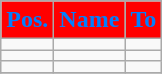<table class="wikitable sortable">
<tr>
<th style="background:red; color:#0080FF;">Pos.</th>
<th style="background:red; color:#0080FF;">Name</th>
<th style="background:red; color:#0080FF;">To</th>
</tr>
<tr>
<td></td>
<td></td>
<td></td>
</tr>
<tr>
<td></td>
<td></td>
<td></td>
</tr>
<tr>
<td></td>
<td></td>
<td></td>
</tr>
<tr>
</tr>
</table>
